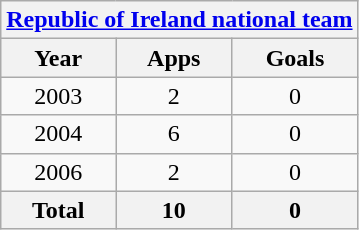<table class="wikitable" style="text-align:center">
<tr>
<th colspan=3><a href='#'>Republic of Ireland national team</a></th>
</tr>
<tr>
<th>Year</th>
<th>Apps</th>
<th>Goals</th>
</tr>
<tr>
<td>2003</td>
<td>2</td>
<td>0</td>
</tr>
<tr>
<td>2004</td>
<td>6</td>
<td>0</td>
</tr>
<tr>
<td>2006</td>
<td>2</td>
<td>0</td>
</tr>
<tr>
<th>Total</th>
<th>10</th>
<th>0</th>
</tr>
</table>
